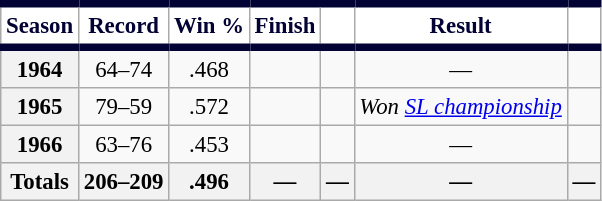<table class="wikitable sortable plainrowheaders" style="font-size: 95%; text-align:center;">
<tr>
<th scope="col" style="background-color:#ffffff; border-top:#020234 5px solid; border-bottom:#020234 5px solid; color:#020234">Season</th>
<th scope="col" style="background-color:#ffffff; border-top:#020234 5px solid; border-bottom:#020234 5px solid; color:#020234">Record</th>
<th scope="col" style="background-color:#ffffff; border-top:#020234 5px solid; border-bottom:#020234 5px solid; color:#020234">Win %</th>
<th scope="col" style="background-color:#ffffff; border-top:#020234 5px solid; border-bottom:#020234 5px solid; color:#020234">Finish</th>
<th scope="col" style="background-color:#ffffff; border-top:#020234 5px solid; border-bottom:#020234 5px solid; color:#020234"></th>
<th scope="col" style="background-color:#ffffff; border-top:#020234 5px solid; border-bottom:#020234 5px solid; color:#020234">Result</th>
<th scope="col" class="unsortable" style="background-color:#ffffff; border-top:#020234 5px solid; border-bottom:#020234 5px solid; color:#020234"></th>
</tr>
<tr>
<th scope="row" style="text-align:center">1964</th>
<td>64–74</td>
<td>.468</td>
<td></td>
<td></td>
<td>—</td>
<td></td>
</tr>
<tr>
<th scope="row" style="text-align:center">1965</th>
<td>79–59</td>
<td>.572</td>
<td></td>
<td></td>
<td><em>Won <a href='#'>SL championship</a></em></td>
<td></td>
</tr>
<tr>
<th scope="row" style="text-align:center">1966</th>
<td>63–76</td>
<td>.453</td>
<td></td>
<td></td>
<td>—</td>
<td></td>
</tr>
<tr class="sortbottom">
<th scope="row" style="text-align:center"><strong>Totals</strong></th>
<th>206–209</th>
<th>.496</th>
<th>—</th>
<th>—</th>
<th>—</th>
<th>—</th>
</tr>
</table>
